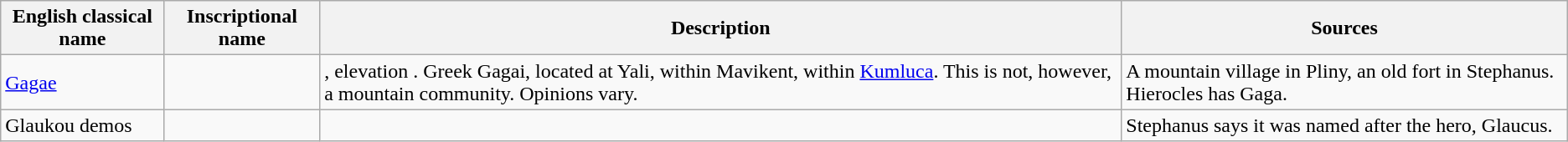<table class="wikitable sortable">
<tr>
<th>English classical name</th>
<th>Inscriptional name</th>
<th>Description</th>
<th>Sources</th>
</tr>
<tr>
<td><a href='#'>Gagae</a></td>
<td></td>
<td>, elevation . Greek Gagai, located at Yali, within Mavikent, within <a href='#'>Kumluca</a>. This is not, however, a mountain community. Opinions vary.</td>
<td>A mountain village in Pliny, an old fort in Stephanus. Hierocles has Gaga.</td>
</tr>
<tr>
<td>Glaukou demos</td>
<td></td>
<td></td>
<td>Stephanus says it was named after the hero, Glaucus.</td>
</tr>
</table>
